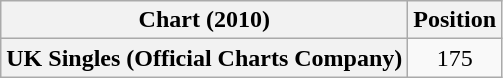<table class="wikitable plainrowheaders">
<tr>
<th>Chart (2010)</th>
<th>Position</th>
</tr>
<tr>
<th scope="row">UK Singles (Official Charts Company)</th>
<td style="text-align:center;">175</td>
</tr>
</table>
